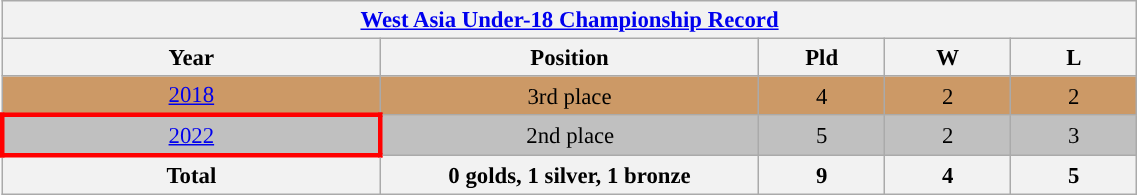<table class="wikitable" style="text-align:center; font-size:95%; width:60%;">
<tr>
<th colspan=9><a href='#'>West Asia Under-18 Championship Record</a></th>
</tr>
<tr>
<th width=15%>Year</th>
<th width=15%>Position</th>
<th width=5%>Pld</th>
<th width=5%>W</th>
<th width=5%>L</th>
</tr>
<tr style="background:#cc9966;">
<td> <a href='#'>2018</a></td>
<td>3rd place</td>
<td>4</td>
<td>2</td>
<td>2</td>
</tr>
<tr style="background:silver;">
<td style="border: 3px solid red"> <a href='#'>2022</a></td>
<td>2nd place</td>
<td>5</td>
<td>2</td>
<td>3</td>
</tr>
<tr>
<th><strong>Total</strong></th>
<th>0 golds, 1 silver, 1 bronze</th>
<th>9</th>
<th>4</th>
<th>5</th>
</tr>
</table>
